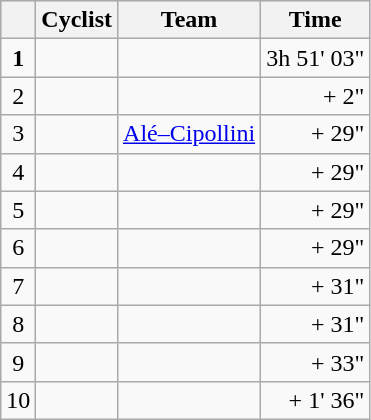<table class="wikitable">
<tr style="background:#ccccff;">
<th></th>
<th>Cyclist</th>
<th>Team</th>
<th>Time</th>
</tr>
<tr>
<td align=center><strong>1</strong></td>
<td></td>
<td></td>
<td align=right>3h 51' 03"</td>
</tr>
<tr>
<td align=center>2</td>
<td></td>
<td></td>
<td align=right>+ 2"</td>
</tr>
<tr>
<td align=center>3</td>
<td></td>
<td><a href='#'>Alé–Cipollini</a></td>
<td align=right>+ 29"</td>
</tr>
<tr>
<td align=center>4</td>
<td></td>
<td></td>
<td align=right>+ 29"</td>
</tr>
<tr>
<td align=center>5</td>
<td></td>
<td></td>
<td align=right>+ 29"</td>
</tr>
<tr>
<td align=center>6</td>
<td></td>
<td></td>
<td align=right>+ 29"</td>
</tr>
<tr>
<td align=center>7</td>
<td></td>
<td></td>
<td align=right>+ 31"</td>
</tr>
<tr>
<td align=center>8</td>
<td></td>
<td></td>
<td align=right>+ 31"</td>
</tr>
<tr>
<td align=center>9</td>
<td></td>
<td></td>
<td align=right>+ 33"</td>
</tr>
<tr>
<td align=center>10</td>
<td></td>
<td></td>
<td align=right>+ 1' 36"</td>
</tr>
</table>
